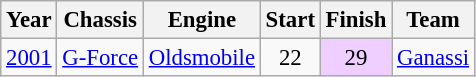<table class="wikitable" style="font-size: 95%;">
<tr>
<th>Year</th>
<th>Chassis</th>
<th>Engine</th>
<th>Start</th>
<th>Finish</th>
<th>Team</th>
</tr>
<tr>
<td><a href='#'>2001</a></td>
<td><a href='#'>G-Force</a></td>
<td><a href='#'>Oldsmobile</a></td>
<td align=center>22</td>
<td align=center style="background:#EFCFFF;">29</td>
<td><a href='#'>Ganassi</a></td>
</tr>
</table>
